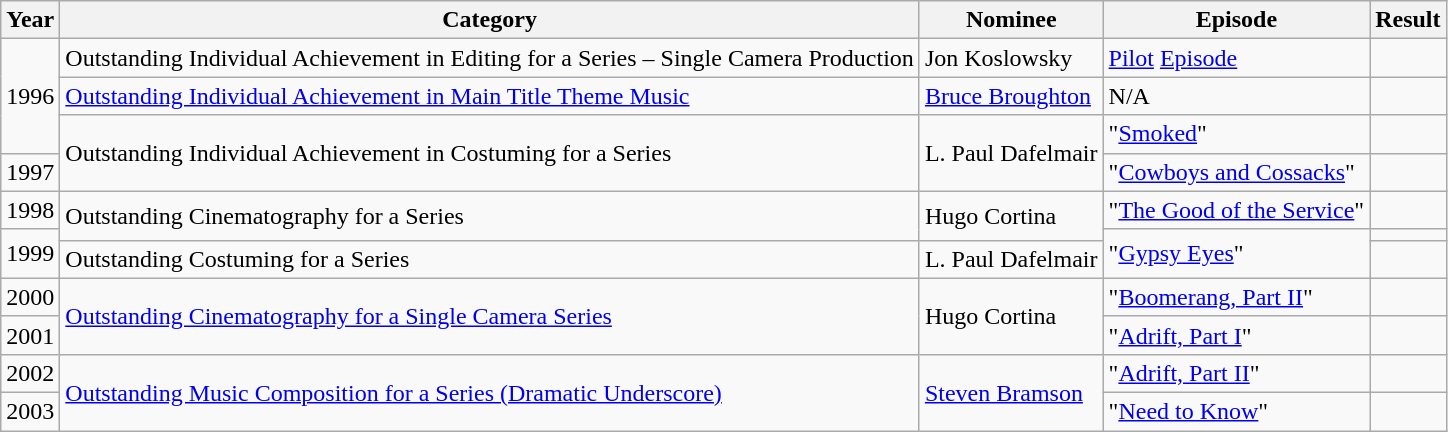<table class="wikitable sortable">
<tr>
<th>Year</th>
<th>Category</th>
<th>Nominee</th>
<th>Episode</th>
<th>Result</th>
</tr>
<tr>
<td rowspan="3">1996</td>
<td>Outstanding Individual Achievement in Editing for a Series – Single Camera Production</td>
<td>Jon Koslowsky</td>
<td><a href='#'>Pilot</a> <a href='#'>Episode</a></td>
<td></td>
</tr>
<tr>
<td><a href='#'>Outstanding Individual Achievement in Main Title Theme Music</a></td>
<td><a href='#'>Bruce Broughton</a></td>
<td>N/A</td>
<td></td>
</tr>
<tr>
<td rowspan="2">Outstanding Individual Achievement in Costuming for a Series</td>
<td rowspan="2">L. Paul Dafelmair</td>
<td>"<a href='#'>Smoked</a>"</td>
<td></td>
</tr>
<tr>
<td>1997</td>
<td>"<a href='#'>Cowboys and Cossacks</a>"</td>
<td></td>
</tr>
<tr>
<td>1998</td>
<td rowspan=2>Outstanding Cinematography for a Series</td>
<td rowspan="2">Hugo Cortina</td>
<td>"<a href='#'>The Good of the Service</a>"</td>
<td></td>
</tr>
<tr>
<td rowspan="2">1999</td>
<td rowspan="2">"<a href='#'>Gypsy Eyes</a>"</td>
<td></td>
</tr>
<tr>
<td>Outstanding Costuming for a Series</td>
<td>L. Paul Dafelmair</td>
<td></td>
</tr>
<tr>
<td>2000</td>
<td rowspan=2><a href='#'>Outstanding Cinematography for a Single Camera Series</a></td>
<td rowspan="2">Hugo Cortina</td>
<td>"<a href='#'>Boomerang, Part II</a>"</td>
<td></td>
</tr>
<tr>
<td>2001</td>
<td>"<a href='#'>Adrift, Part I</a>"</td>
<td></td>
</tr>
<tr>
<td>2002</td>
<td rowspan=2><a href='#'>Outstanding Music Composition for a Series (Dramatic Underscore)</a></td>
<td rowspan="2"><a href='#'>Steven Bramson</a></td>
<td>"<a href='#'>Adrift, Part II</a>"</td>
<td></td>
</tr>
<tr>
<td>2003</td>
<td>"<a href='#'>Need to Know</a>"</td>
<td></td>
</tr>
</table>
